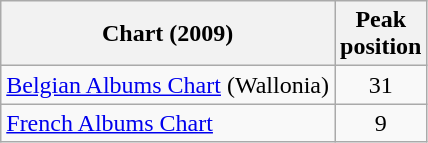<table class="wikitable sortable">
<tr>
<th>Chart (2009)</th>
<th>Peak<br>position</th>
</tr>
<tr>
<td><a href='#'>Belgian Albums Chart</a> (Wallonia)</td>
<td style="text-align:center;">31</td>
</tr>
<tr>
<td align="left"><a href='#'>French Albums Chart</a></td>
<td style="text-align:center;">9</td>
</tr>
</table>
